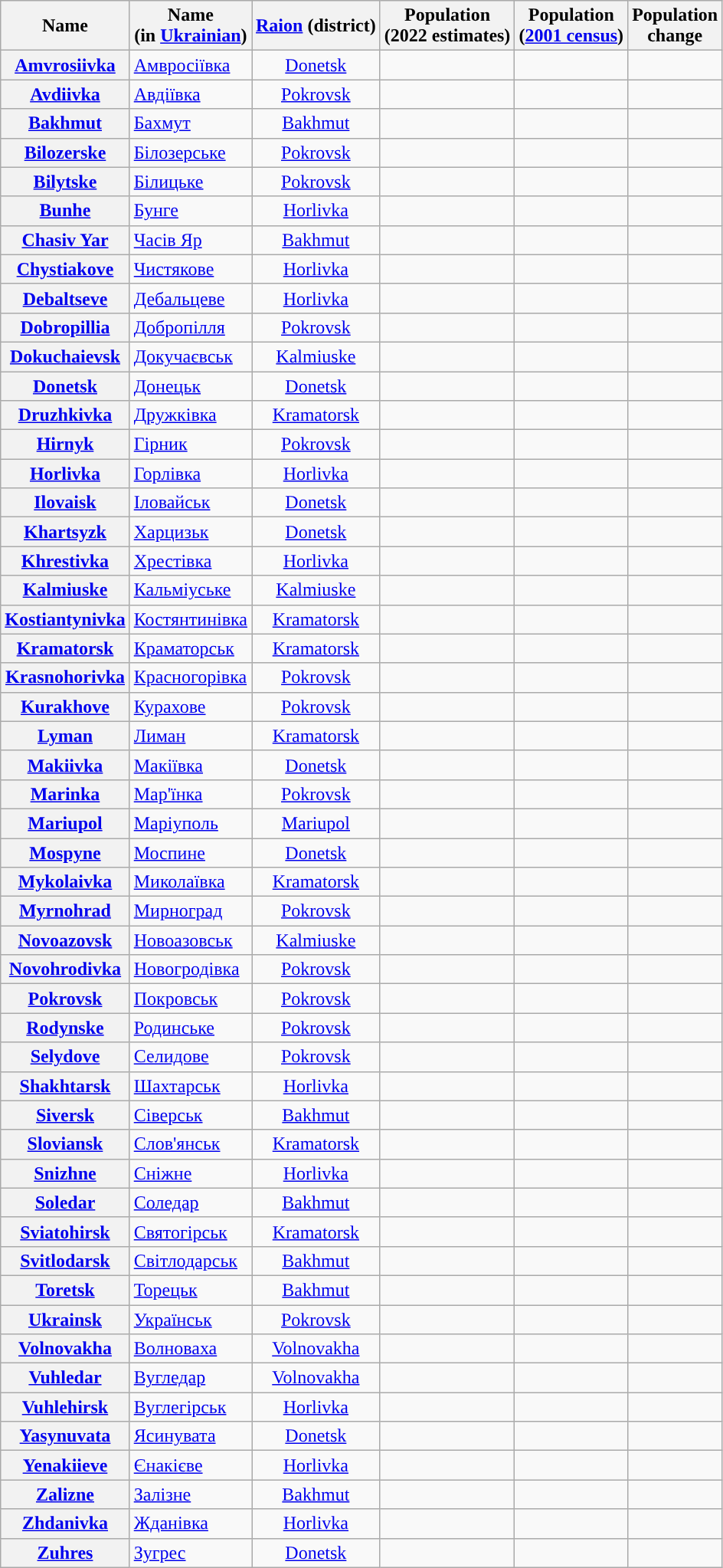<table class="wikitable sortable sticky-header" id="Table of cities" caption="Tabulated list of cities in ">
<tr>
<th scope="col">Name</th>
<th scope="col">Name<br>(in <a href='#'>Ukrainian</a>)</th>
<th scope="col"><a href='#'>Raion</a> (district)</th>
<th scope="col">Population<br>(2022 estimates)</th>
<th scope="col">Population<br>(<a href='#'>2001 census</a>)</th>
<th scope="col">Population<br>change</th>
</tr>
<tr>
<th scope="row" align="left"><a href='#'>Amvrosiivka</a></th>
<td><a href='#'>Амвросіївка</a></td>
<td align=center><a href='#'>Donetsk</a></td>
<td align=right></td>
<td align=right></td>
<td align=right></td>
</tr>
<tr>
<th scope="row" align="left"><a href='#'>Avdiivka</a></th>
<td><a href='#'>Авдіївка</a></td>
<td align=center><a href='#'>Pokrovsk</a></td>
<td align=right></td>
<td align=right></td>
<td align=right></td>
</tr>
<tr>
<th scope="row" align="left"><a href='#'>Bakhmut</a></th>
<td><a href='#'>Бахмут</a></td>
<td align=center><a href='#'>Bakhmut</a></td>
<td align=right></td>
<td align=right></td>
<td align=right></td>
</tr>
<tr>
<th scope="row" align="left"><a href='#'>Bilozerske</a></th>
<td><a href='#'>Білозерське</a></td>
<td align=center><a href='#'>Pokrovsk</a></td>
<td align=right></td>
<td align=right></td>
<td align=right></td>
</tr>
<tr>
<th scope="row" align="left"><a href='#'>Bilytske</a></th>
<td><a href='#'>Білицьке</a></td>
<td align=center><a href='#'>Pokrovsk</a></td>
<td align=right></td>
<td align=right></td>
<td align=right></td>
</tr>
<tr>
<th scope="row" align="left"><a href='#'>Bunhe</a></th>
<td><a href='#'>Бунге</a></td>
<td align=center><a href='#'>Horlivka</a></td>
<td align=right></td>
<td align=right></td>
<td align=right></td>
</tr>
<tr>
<th scope="row" align="left"><a href='#'>Chasiv Yar</a></th>
<td><a href='#'>Часів Яр</a></td>
<td align=center><a href='#'>Bakhmut</a></td>
<td align=right></td>
<td align=right></td>
<td align=right></td>
</tr>
<tr>
<th scope="row" align="left"><a href='#'>Chystiakove</a></th>
<td><a href='#'>Чистякове</a></td>
<td align=center><a href='#'>Horlivka</a></td>
<td align=right></td>
<td align=right></td>
<td align=right></td>
</tr>
<tr>
<th scope="row" align="left"><a href='#'>Debaltseve</a></th>
<td><a href='#'>Дебальцеве</a></td>
<td align=center><a href='#'>Horlivka</a></td>
<td align=right></td>
<td align=right></td>
<td align=right></td>
</tr>
<tr>
<th scope="row" align="left"><a href='#'>Dobropillia</a></th>
<td><a href='#'>Добропілля</a></td>
<td align=center><a href='#'>Pokrovsk</a></td>
<td align=right></td>
<td align=right></td>
<td align=right></td>
</tr>
<tr>
<th scope="row" align="left"><a href='#'>Dokuchaievsk</a></th>
<td><a href='#'>Докучаєвськ</a></td>
<td align=center><a href='#'>Kalmiuske</a></td>
<td align=right></td>
<td align=right></td>
<td align=right></td>
</tr>
<tr>
<th scope="row" align="left"><a href='#'>Donetsk</a></th>
<td><a href='#'>Донецьк</a></td>
<td align=center><a href='#'>Donetsk</a></td>
<td align=right></td>
<td align=right></td>
<td align=right></td>
</tr>
<tr>
<th scope="row" align="left"><a href='#'>Druzhkivka</a></th>
<td><a href='#'>Дружківка</a></td>
<td align=center><a href='#'>Kramatorsk</a></td>
<td align=right></td>
<td align=right></td>
<td align=right></td>
</tr>
<tr>
<th scope="row" align="left"><a href='#'>Hirnyk</a></th>
<td><a href='#'>Гірник</a></td>
<td align=center><a href='#'>Pokrovsk</a></td>
<td align=right></td>
<td align=right></td>
<td align=right></td>
</tr>
<tr>
<th scope="row" align="left"><a href='#'>Horlivka</a></th>
<td><a href='#'>Горлівка</a></td>
<td align=center><a href='#'>Horlivka</a></td>
<td align=right></td>
<td align=right></td>
<td align=right></td>
</tr>
<tr>
<th scope="row" align="left"><a href='#'>Ilovaisk</a></th>
<td><a href='#'>Іловайськ</a></td>
<td align=center><a href='#'>Donetsk</a></td>
<td align=right></td>
<td align=right></td>
<td align=right></td>
</tr>
<tr>
<th scope="row" align="left"><a href='#'>Khartsyzk</a></th>
<td><a href='#'>Харцизьк</a></td>
<td align=center><a href='#'>Donetsk</a></td>
<td align=right></td>
<td align=right></td>
<td align=right></td>
</tr>
<tr>
<th scope="row" align="left"><a href='#'>Khrestivka</a></th>
<td><a href='#'>Хрестівка</a></td>
<td align=center><a href='#'>Horlivka</a></td>
<td align=right></td>
<td align=right></td>
<td align=right></td>
</tr>
<tr>
<th scope="row" align="left"><a href='#'>Kalmiuske</a></th>
<td><a href='#'>Кальміуське</a></td>
<td align=center><a href='#'>Kalmiuske</a></td>
<td align=right></td>
<td align=right></td>
<td align=right></td>
</tr>
<tr>
<th scope="row" align="left"><a href='#'>Kostiantynivka</a></th>
<td><a href='#'>Костянтинівка</a></td>
<td align=center><a href='#'>Kramatorsk</a></td>
<td align=right></td>
<td align=right></td>
<td align=right></td>
</tr>
<tr>
<th scope="row" align="left"><a href='#'>Kramatorsk</a></th>
<td><a href='#'>Краматорськ</a></td>
<td align=center><a href='#'>Kramatorsk</a></td>
<td align=right></td>
<td align=right></td>
<td align=right></td>
</tr>
<tr>
<th scope="row" align="left"><a href='#'>Krasnohorivka</a></th>
<td><a href='#'>Красногорівка</a></td>
<td align=center><a href='#'>Pokrovsk</a></td>
<td align=right></td>
<td align=right></td>
<td align=right></td>
</tr>
<tr>
<th scope="row" align="left"><a href='#'>Kurakhove</a></th>
<td><a href='#'>Курахове</a></td>
<td align=center><a href='#'>Pokrovsk</a></td>
<td align=right></td>
<td align=right></td>
<td align=right></td>
</tr>
<tr>
<th scope="row" align="left"><a href='#'>Lyman</a></th>
<td><a href='#'>Лиман</a></td>
<td align=center><a href='#'>Kramatorsk</a></td>
<td align=right></td>
<td align=right></td>
<td align=right></td>
</tr>
<tr>
<th scope="row" align="left"><a href='#'>Makiivka</a></th>
<td><a href='#'>Макіївка</a></td>
<td align=center><a href='#'>Donetsk</a></td>
<td align=right></td>
<td align=right></td>
<td align=right></td>
</tr>
<tr>
<th scope="row" align="left"><a href='#'>Marinka</a></th>
<td><a href='#'>Мар'їнка</a></td>
<td align=center><a href='#'>Pokrovsk</a></td>
<td align=right></td>
<td align=right></td>
<td align=right></td>
</tr>
<tr>
<th scope="row" align="left"><a href='#'>Mariupol</a></th>
<td><a href='#'>Маріуполь</a></td>
<td align=center><a href='#'>Mariupol</a></td>
<td align=right></td>
<td align=right></td>
<td align=right></td>
</tr>
<tr>
<th scope="row" align="left"><a href='#'>Mospyne</a></th>
<td><a href='#'>Моспине</a></td>
<td align=center><a href='#'>Donetsk</a></td>
<td align=right></td>
<td align=right></td>
<td align=right></td>
</tr>
<tr>
<th scope="row" align="left"><a href='#'>Mykolaivka</a></th>
<td><a href='#'>Миколаївка</a></td>
<td align=center><a href='#'>Kramatorsk</a></td>
<td align=right></td>
<td align=right></td>
<td align=right></td>
</tr>
<tr>
<th scope="row" align="left"><a href='#'>Myrnohrad</a></th>
<td><a href='#'>Мирноград</a></td>
<td align=center><a href='#'>Pokrovsk</a></td>
<td align=right></td>
<td align=right></td>
<td align=right></td>
</tr>
<tr>
<th scope="row" align="left"><a href='#'>Novoazovsk</a></th>
<td><a href='#'>Новоазовськ</a></td>
<td align=center><a href='#'>Kalmiuske</a></td>
<td align=right></td>
<td align=right></td>
<td align=right></td>
</tr>
<tr>
<th scope="row" align="left"><a href='#'>Novohrodivka</a></th>
<td><a href='#'>Новогродівка</a></td>
<td align=center><a href='#'>Pokrovsk</a></td>
<td align=right></td>
<td align=right></td>
<td align=right></td>
</tr>
<tr>
<th scope="row" align="left"><a href='#'>Pokrovsk</a></th>
<td><a href='#'>Покровськ</a></td>
<td align=center><a href='#'>Pokrovsk</a></td>
<td align=right></td>
<td align=right></td>
<td align=right></td>
</tr>
<tr>
<th scope="row" align="left"><a href='#'>Rodynske</a></th>
<td><a href='#'>Родинське</a></td>
<td align=center><a href='#'>Pokrovsk</a></td>
<td align=right></td>
<td align=right></td>
<td align=right></td>
</tr>
<tr>
<th scope="row" align="left"><a href='#'>Selydove</a></th>
<td><a href='#'>Селидове</a></td>
<td align=center><a href='#'>Pokrovsk</a></td>
<td align=right></td>
<td align=right></td>
<td align=right></td>
</tr>
<tr>
<th scope="row" align="left"><a href='#'>Shakhtarsk</a></th>
<td><a href='#'>Шахтарськ</a></td>
<td align=center><a href='#'>Horlivka</a></td>
<td align=right></td>
<td align=right></td>
<td align=right></td>
</tr>
<tr>
<th scope="row" align="left"><a href='#'>Siversk</a></th>
<td><a href='#'>Сіверськ</a></td>
<td align=center><a href='#'>Bakhmut</a></td>
<td align=right></td>
<td align=right></td>
<td align=right></td>
</tr>
<tr>
<th scope="row" align="left"><a href='#'>Sloviansk</a></th>
<td><a href='#'>Слов'янськ</a></td>
<td align=center><a href='#'>Kramatorsk</a></td>
<td align=right></td>
<td align=right></td>
<td align=right></td>
</tr>
<tr>
<th scope="row" align="left"><a href='#'>Snizhne</a></th>
<td><a href='#'>Сніжне</a></td>
<td align=center><a href='#'>Horlivka</a></td>
<td align=right></td>
<td align=right></td>
<td align=right></td>
</tr>
<tr>
<th scope="row" align="left"><a href='#'>Soledar</a></th>
<td><a href='#'>Соледар</a></td>
<td align=center><a href='#'>Bakhmut</a></td>
<td align=right></td>
<td align=right></td>
<td align=right></td>
</tr>
<tr>
<th scope="row" align="left"><a href='#'>Sviatohirsk</a></th>
<td><a href='#'>Святогірськ</a></td>
<td align=center><a href='#'>Kramatorsk</a></td>
<td align=right></td>
<td align=right></td>
<td align=right></td>
</tr>
<tr>
<th scope="row" align="left"><a href='#'>Svitlodarsk</a></th>
<td><a href='#'>Світлодарськ</a></td>
<td align=center><a href='#'>Bakhmut</a></td>
<td align=right></td>
<td align=right></td>
<td align=right></td>
</tr>
<tr>
<th scope="row" align="left"><a href='#'>Toretsk</a></th>
<td><a href='#'>Торецьк</a></td>
<td align=center><a href='#'>Bakhmut</a></td>
<td align=right></td>
<td align=right></td>
<td align=right></td>
</tr>
<tr>
<th scope="row" align="left"><a href='#'>Ukrainsk</a></th>
<td><a href='#'>Українськ</a></td>
<td align=center><a href='#'>Pokrovsk</a></td>
<td align=right></td>
<td align=right></td>
<td align=right></td>
</tr>
<tr>
<th scope="row" align="left"><a href='#'>Volnovakha</a></th>
<td><a href='#'>Волноваха</a></td>
<td align=center><a href='#'>Volnovakha</a></td>
<td align=right></td>
<td align=right></td>
<td align=right></td>
</tr>
<tr>
<th scope="row" align="left"><a href='#'>Vuhledar</a></th>
<td><a href='#'>Вугледар</a></td>
<td align=center><a href='#'>Volnovakha</a></td>
<td align=right></td>
<td align=right></td>
<td align=right></td>
</tr>
<tr>
<th scope="row" align="left"><a href='#'>Vuhlehirsk</a></th>
<td><a href='#'>Вуглегірськ</a></td>
<td align=center><a href='#'>Horlivka</a></td>
<td align=right></td>
<td align=right></td>
<td align=right></td>
</tr>
<tr>
<th scope="row" align="left"><a href='#'>Yasynuvata</a></th>
<td><a href='#'>Ясинувата</a></td>
<td align=center><a href='#'>Donetsk</a></td>
<td align=right></td>
<td align=right></td>
<td align=right></td>
</tr>
<tr>
<th scope="row" align="left"><a href='#'>Yenakiieve</a></th>
<td><a href='#'>Єнакієве</a></td>
<td align=center><a href='#'>Horlivka</a></td>
<td align=right></td>
<td align=right></td>
<td align=right></td>
</tr>
<tr>
<th scope="row" align="left"><a href='#'>Zalizne</a></th>
<td><a href='#'>Залізне</a></td>
<td align=center><a href='#'>Bakhmut</a></td>
<td align=right></td>
<td align=right></td>
<td align=right></td>
</tr>
<tr>
<th scope="row" align="left"><a href='#'>Zhdanivka</a></th>
<td><a href='#'>Жданівка</a></td>
<td align=center><a href='#'>Horlivka</a></td>
<td align=right></td>
<td align=right></td>
<td align=right></td>
</tr>
<tr>
<th scope="row" align="left"><a href='#'>Zuhres</a></th>
<td><a href='#'>Зугрес</a></td>
<td align=center><a href='#'>Donetsk</a></td>
<td align=right></td>
<td align=right></td>
<td align=right></td>
</tr>
</table>
